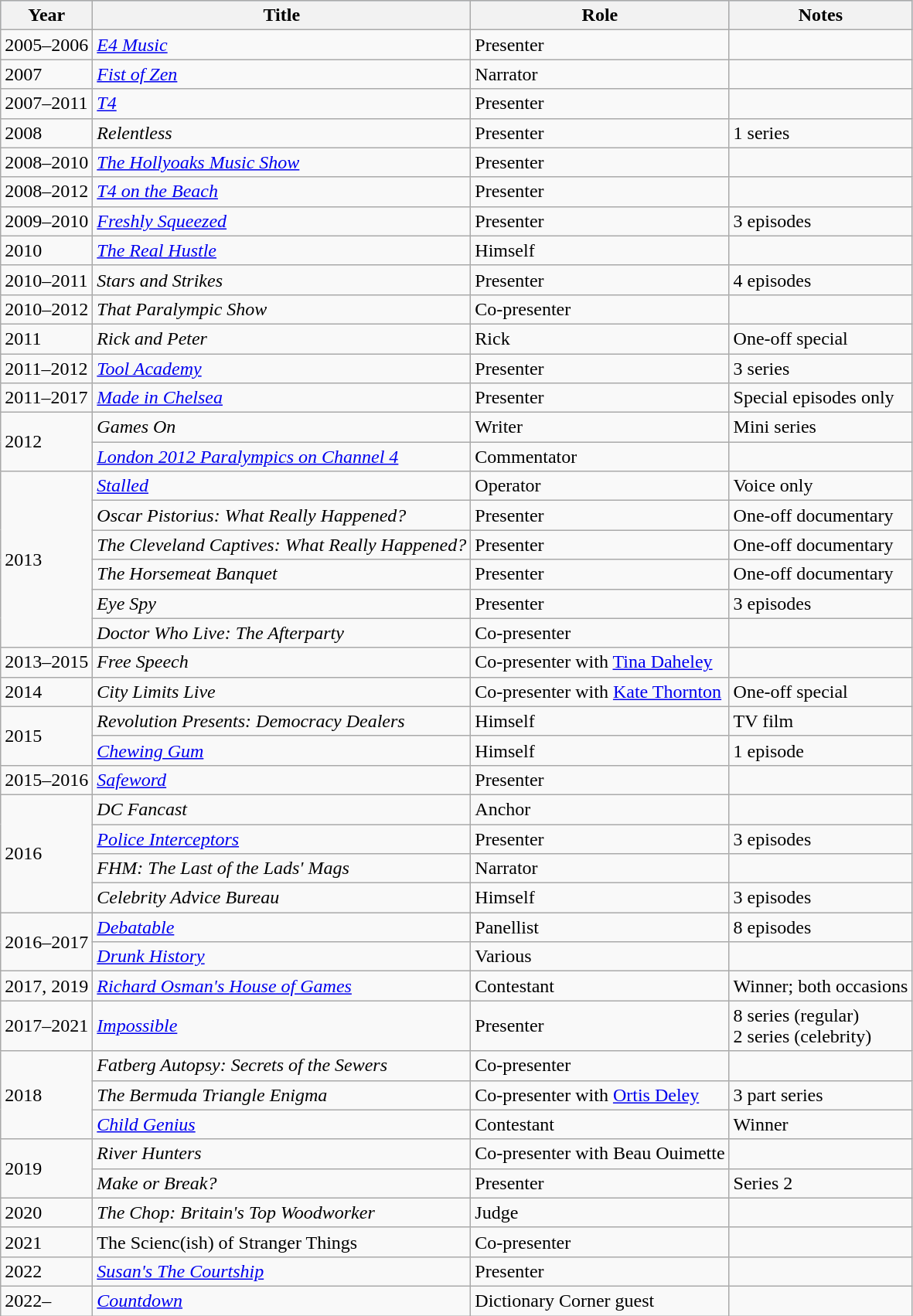<table class="wikitable">
<tr style="background:#b0c4de; text-align:center;">
<th>Year</th>
<th>Title</th>
<th>Role</th>
<th>Notes</th>
</tr>
<tr>
<td>2005–2006</td>
<td><em><a href='#'>E4 Music</a></em></td>
<td>Presenter</td>
<td></td>
</tr>
<tr>
<td>2007</td>
<td><em><a href='#'>Fist of Zen</a></em></td>
<td>Narrator</td>
<td></td>
</tr>
<tr>
<td>2007–2011</td>
<td><em><a href='#'>T4</a></em></td>
<td>Presenter</td>
<td></td>
</tr>
<tr>
<td>2008</td>
<td><em>Relentless</em></td>
<td>Presenter</td>
<td>1 series</td>
</tr>
<tr>
<td>2008–2010</td>
<td><em><a href='#'>The Hollyoaks Music Show</a></em></td>
<td>Presenter</td>
<td></td>
</tr>
<tr>
<td>2008–2012</td>
<td><em><a href='#'>T4 on the Beach</a></em></td>
<td>Presenter</td>
<td></td>
</tr>
<tr>
<td>2009–2010</td>
<td><em><a href='#'>Freshly Squeezed</a></em></td>
<td>Presenter</td>
<td>3 episodes</td>
</tr>
<tr>
<td>2010</td>
<td><em><a href='#'>The Real Hustle</a></em></td>
<td>Himself</td>
<td></td>
</tr>
<tr>
<td>2010–2011</td>
<td><em>Stars and Strikes</em></td>
<td>Presenter</td>
<td>4 episodes</td>
</tr>
<tr>
<td>2010–2012</td>
<td><em>That Paralympic Show</em></td>
<td>Co-presenter</td>
<td></td>
</tr>
<tr>
<td>2011</td>
<td><em>Rick and Peter</em></td>
<td>Rick</td>
<td>One-off special</td>
</tr>
<tr>
<td>2011–2012</td>
<td><em><a href='#'>Tool Academy</a></em></td>
<td>Presenter</td>
<td>3 series</td>
</tr>
<tr>
<td>2011–2017</td>
<td><em><a href='#'>Made in Chelsea </a></em></td>
<td>Presenter</td>
<td>Special episodes only</td>
</tr>
<tr>
<td rowspan="2">2012</td>
<td><em>Games On</em></td>
<td>Writer</td>
<td>Mini series</td>
</tr>
<tr>
<td><em><a href='#'>London 2012 Paralympics on Channel 4</a></em></td>
<td>Commentator</td>
<td></td>
</tr>
<tr>
<td rowspan="6">2013</td>
<td><em><a href='#'>Stalled</a></em></td>
<td>Operator</td>
<td>Voice only</td>
</tr>
<tr>
<td><em>Oscar Pistorius: What Really Happened?</em></td>
<td>Presenter</td>
<td>One-off documentary</td>
</tr>
<tr>
<td><em>The Cleveland Captives: What Really Happened?</em></td>
<td>Presenter</td>
<td>One-off documentary</td>
</tr>
<tr>
<td><em>The Horsemeat Banquet</em></td>
<td>Presenter</td>
<td>One-off documentary</td>
</tr>
<tr>
<td><em>Eye Spy</em></td>
<td>Presenter</td>
<td>3 episodes</td>
</tr>
<tr>
<td><em>Doctor Who Live: The Afterparty</em></td>
<td>Co-presenter</td>
<td></td>
</tr>
<tr>
<td>2013–2015</td>
<td><em>Free Speech</em></td>
<td>Co-presenter with <a href='#'>Tina Daheley</a></td>
<td></td>
</tr>
<tr>
<td>2014</td>
<td><em>City Limits Live</em></td>
<td>Co-presenter with <a href='#'>Kate Thornton</a></td>
<td>One-off special</td>
</tr>
<tr>
<td rowspan="2">2015</td>
<td><em>Revolution Presents: Democracy Dealers</em></td>
<td>Himself</td>
<td>TV film</td>
</tr>
<tr>
<td><em><a href='#'>Chewing Gum</a></em></td>
<td>Himself</td>
<td>1 episode</td>
</tr>
<tr>
<td>2015–2016</td>
<td><em><a href='#'>Safeword</a></em></td>
<td>Presenter</td>
<td></td>
</tr>
<tr>
<td rowspan="4">2016</td>
<td><em>DC Fancast</em></td>
<td>Anchor</td>
<td></td>
</tr>
<tr>
<td><em><a href='#'>Police Interceptors</a></em></td>
<td>Presenter</td>
<td>3 episodes</td>
</tr>
<tr>
<td><em>FHM: The Last of the Lads' Mags</em></td>
<td>Narrator</td>
<td></td>
</tr>
<tr>
<td><em>Celebrity Advice Bureau</em></td>
<td>Himself</td>
<td>3 episodes</td>
</tr>
<tr>
<td rowspan="2">2016–2017</td>
<td><em><a href='#'>Debatable</a></em></td>
<td>Panellist</td>
<td>8 episodes</td>
</tr>
<tr>
<td><em><a href='#'>Drunk History</a></em></td>
<td>Various</td>
<td></td>
</tr>
<tr>
<td>2017, 2019</td>
<td><em><a href='#'>Richard Osman's House of Games</a></em></td>
<td>Contestant</td>
<td>Winner; both occasions</td>
</tr>
<tr>
<td>2017–2021</td>
<td><em><a href='#'>Impossible</a></em></td>
<td>Presenter</td>
<td>8 series (regular)<br>2 series (celebrity)</td>
</tr>
<tr>
<td rowspan="3">2018</td>
<td><em>Fatberg Autopsy: Secrets of the Sewers</em></td>
<td>Co-presenter</td>
<td></td>
</tr>
<tr>
<td><em>The Bermuda Triangle Enigma</em></td>
<td>Co-presenter with <a href='#'>Ortis Deley</a></td>
<td>3 part series</td>
</tr>
<tr>
<td><em><a href='#'>Child Genius</a></em></td>
<td>Contestant</td>
<td>Winner</td>
</tr>
<tr>
<td rowspan="2">2019</td>
<td><em>River Hunters</em></td>
<td>Co-presenter with Beau Ouimette</td>
<td></td>
</tr>
<tr>
<td><em>Make or Break?</em></td>
<td>Presenter</td>
<td>Series 2</td>
</tr>
<tr>
<td>2020</td>
<td><em>The Chop: Britain's Top Woodworker<strong></td>
<td>Judge</td>
<td></td>
</tr>
<tr>
<td>2021</td>
<td></em>The Scienc(ish) of Stranger Things</strong></td>
<td>Co-presenter</td>
<td></td>
</tr>
<tr>
<td>2022</td>
<td><em><a href='#'>Susan's The Courtship</a></em></td>
<td>Presenter</td>
<td></td>
</tr>
<tr>
<td>2022–</td>
<td><em><a href='#'>Countdown</a></em></td>
<td>Dictionary Corner guest</td>
<td></td>
</tr>
</table>
